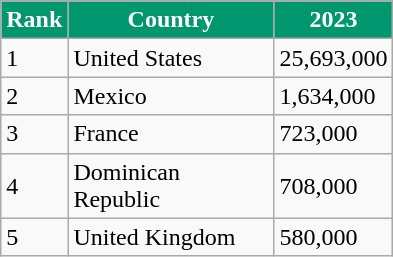<table class="wikitable">
<tr>
</tr>
<tr style="color:white;">
<th style="width:5px; background:#00966E;">Rank</th>
<th style="width:130px; background:#00966E;">Country</th>
<th style="width:50px; background:#00966E;">2023</th>
</tr>
<tr>
<td>1</td>
<td>United States</td>
<td>25,693,000</td>
</tr>
<tr>
<td>2</td>
<td>Mexico</td>
<td>1,634,000</td>
</tr>
<tr>
<td>3</td>
<td>France</td>
<td>723,000</td>
</tr>
<tr>
<td>4</td>
<td>Dominican Republic</td>
<td>708,000</td>
</tr>
<tr>
<td>5</td>
<td>United Kingdom</td>
<td>580,000</td>
</tr>
</table>
